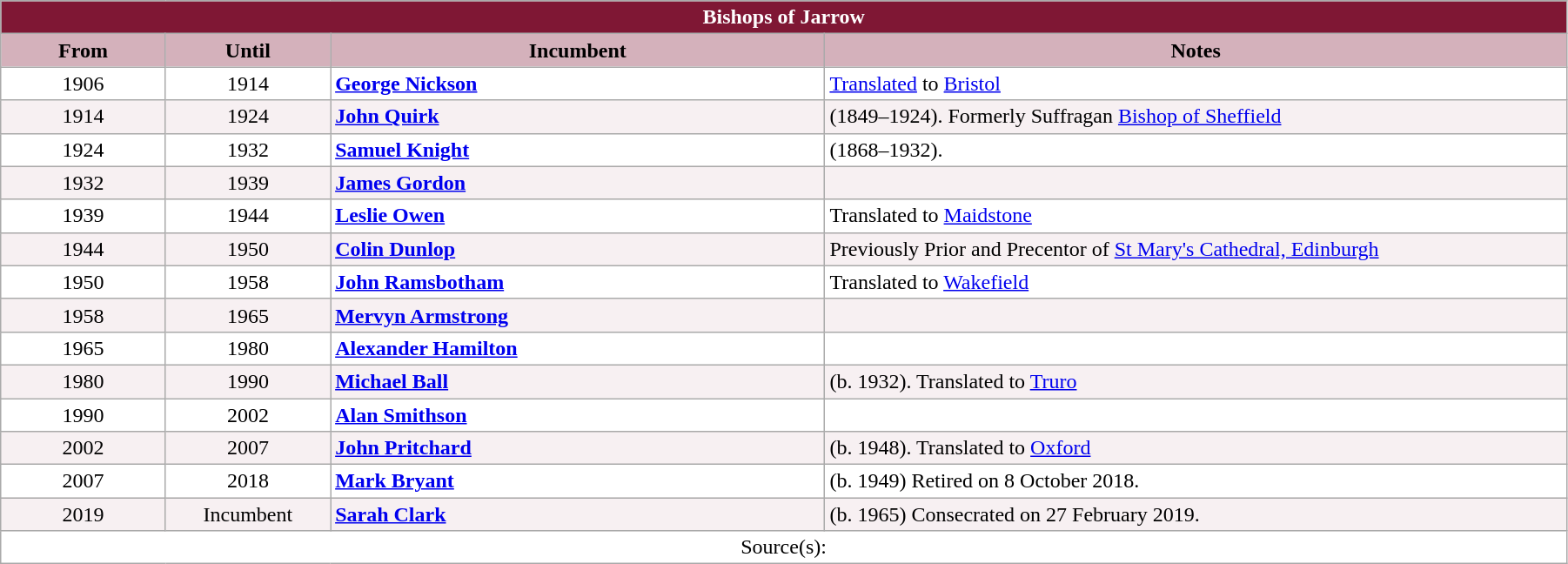<table class="wikitable" style="width:95%;" border="1" cellpadding="2">
<tr>
<th colspan="4" style="background-color: #7F1734; color: white;">Bishops of Jarrow</th>
</tr>
<tr valign=top>
<th style="background-color:#D4B1BB" width="10%">From</th>
<th style="background-color:#D4B1BB" width="10%">Until</th>
<th style="background-color:#D4B1BB" width="30%">Incumbent</th>
<th style="background-color:#D4B1BB" width="45%">Notes</th>
</tr>
<tr valign=top bgcolor="white">
<td align="center">1906</td>
<td align="center">1914</td>
<td><strong><a href='#'>George Nickson</a></strong></td>
<td><a href='#'>Translated</a> to <a href='#'>Bristol</a></td>
</tr>
<tr valign=top bgcolor="#F7F0F2">
<td align="center">1914</td>
<td align="center">1924</td>
<td><strong><a href='#'>John Quirk</a></strong></td>
<td>(1849–1924). Formerly Suffragan <a href='#'>Bishop of Sheffield</a></td>
</tr>
<tr valign=top bgcolor="white">
<td align="center">1924</td>
<td align="center">1932</td>
<td><strong><a href='#'>Samuel Knight</a></strong> </td>
<td>(1868–1932).</td>
</tr>
<tr valign=top bgcolor="#F7F0F2">
<td align="center">1932</td>
<td align="center">1939</td>
<td><strong><a href='#'>James Gordon</a></strong> </td>
<td></td>
</tr>
<tr valign=top bgcolor="white">
<td align="center">1939</td>
<td align="center">1944</td>
<td><strong><a href='#'>Leslie Owen</a></strong></td>
<td>Translated to <a href='#'>Maidstone</a></td>
</tr>
<tr valign=top bgcolor="#F7F0F2">
<td align="center">1944</td>
<td align="center">1950</td>
<td><strong><a href='#'>Colin Dunlop</a></strong></td>
<td>Previously Prior and Precentor of <a href='#'>St Mary's Cathedral, Edinburgh</a></td>
</tr>
<tr valign=top bgcolor="white">
<td align="center">1950</td>
<td align="center">1958</td>
<td><strong><a href='#'>John Ramsbotham</a></strong></td>
<td>Translated to <a href='#'>Wakefield</a></td>
</tr>
<tr valign=top bgcolor="#F7F0F2">
<td align="center">1958</td>
<td align="center">1965</td>
<td><strong><a href='#'>Mervyn Armstrong</a></strong></td>
<td></td>
</tr>
<tr valign=top bgcolor="white">
<td align="center">1965</td>
<td align="center">1980</td>
<td><strong><a href='#'>Alexander Hamilton</a></strong></td>
<td></td>
</tr>
<tr valign=top bgcolor="#F7F0F2">
<td align="center">1980</td>
<td align="center">1990</td>
<td><strong><a href='#'>Michael Ball</a></strong></td>
<td>(b. 1932). Translated to <a href='#'>Truro</a></td>
</tr>
<tr valign=top bgcolor="white">
<td align="center">1990</td>
<td align="center">2002</td>
<td><strong><a href='#'>Alan Smithson</a></strong></td>
<td></td>
</tr>
<tr valign=top bgcolor="#F7F0F2">
<td align="center">2002</td>
<td align="center">2007</td>
<td><strong><a href='#'>John Pritchard</a></strong></td>
<td>(b. 1948). Translated to <a href='#'>Oxford</a></td>
</tr>
<tr valign=top bgcolor="white">
<td align="center">2007</td>
<td align="center">2018</td>
<td><strong><a href='#'>Mark Bryant</a></strong></td>
<td>(b. 1949) Retired on 8 October 2018.</td>
</tr>
<tr valign=top bgcolor="#F7F0F2">
<td align="center">2019</td>
<td align="center">Incumbent</td>
<td><strong><a href='#'>Sarah Clark</a></strong></td>
<td>(b. 1965) Consecrated on 27 February 2019.</td>
</tr>
<tr valign=top bgcolor="white">
<td align="center" colspan="4">Source(s):</td>
</tr>
</table>
